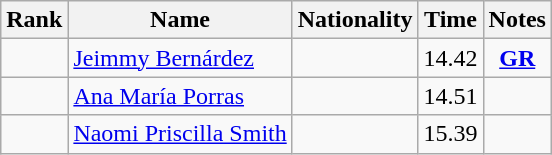<table class="wikitable sortable" style="text-align:center">
<tr>
<th>Rank</th>
<th>Name</th>
<th>Nationality</th>
<th>Time</th>
<th>Notes</th>
</tr>
<tr>
<td></td>
<td align=left><a href='#'>Jeimmy Bernárdez</a></td>
<td align=left></td>
<td>14.42</td>
<td><strong><a href='#'>GR</a></strong></td>
</tr>
<tr>
<td></td>
<td align=left><a href='#'>Ana María Porras</a></td>
<td align=left></td>
<td>14.51</td>
<td></td>
</tr>
<tr>
<td></td>
<td align=left><a href='#'>Naomi Priscilla Smith</a></td>
<td align=left></td>
<td>15.39</td>
<td></td>
</tr>
</table>
